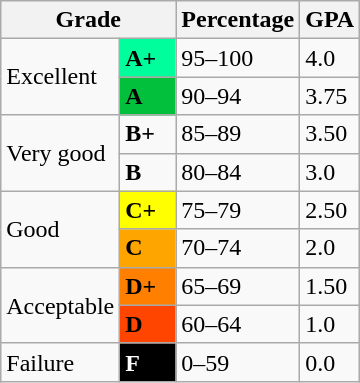<table class="wikitable">
<tr>
<th colspan=2>Grade</th>
<th>Percentage</th>
<th>GPA</th>
</tr>
<tr>
<td rowspan=2>Excellent<br></td>
<td style="width:30px; background:#00ff9c;"><strong>A+</strong></td>
<td>95–100</td>
<td>4.0</td>
</tr>
<tr>
<td style="background:#03c03c;"><strong>A</strong></td>
<td>90–94</td>
<td>3.75</td>
</tr>
<tr>
<td rowspan=2>Very good<br></td>
<td style="background:60AF00;"><strong>B+</strong></td>
<td>85–89</td>
<td>3.50</td>
</tr>
<tr>
<td style="background:C0D400;"><strong>B</strong></td>
<td>80–84</td>
<td>3.0</td>
</tr>
<tr>
<td rowspan=2>Good<br></td>
<td style="background:yellow;"><strong>C+</strong></td>
<td>75–79</td>
<td>2.50</td>
</tr>
<tr>
<td style="background:orange;"><strong>C</strong></td>
<td>70–74</td>
<td>2.0</td>
</tr>
<tr>
<td rowspan=2>Acceptable<br></td>
<td style="background:#ff8000;"><strong>D+</strong></td>
<td>65–69</td>
<td>1.50</td>
</tr>
<tr>
<td style="background:#ff4500;"><strong>D</strong></td>
<td>60–64</td>
<td>1.0</td>
</tr>
<tr>
<td>Failure<br></td>
<td style="background:#000;color:#fff;"><strong>F</strong></td>
<td>0–59</td>
<td>0.0</td>
</tr>
</table>
